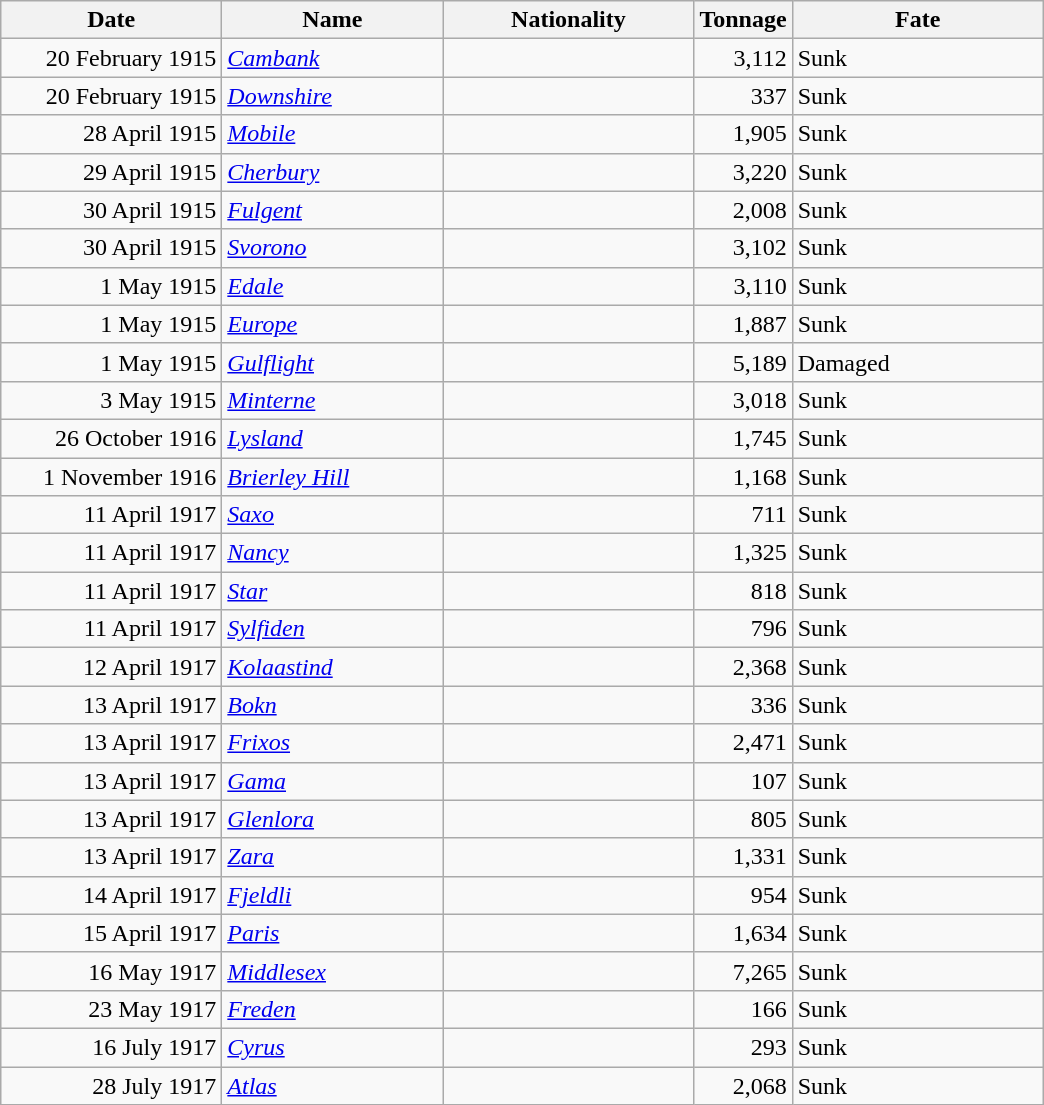<table class="wikitable sortable">
<tr>
<th width="140px">Date</th>
<th width="140px">Name</th>
<th width="160px">Nationality</th>
<th width="25px">Tonnage</th>
<th width="160px">Fate</th>
</tr>
<tr>
<td align="right">20 February 1915</td>
<td align="left"><a href='#'><em>Cambank</em></a></td>
<td align="left"></td>
<td align="right">3,112</td>
<td align="left">Sunk</td>
</tr>
<tr>
<td align="right">20 February 1915</td>
<td align="left"><a href='#'><em>Downshire</em></a></td>
<td align="left"></td>
<td align="right">337</td>
<td align="left">Sunk</td>
</tr>
<tr>
<td align="right">28 April 1915</td>
<td align="left"><a href='#'><em>Mobile</em></a></td>
<td align="left"></td>
<td align="right">1,905</td>
<td align="left">Sunk</td>
</tr>
<tr>
<td align="right">29 April 1915</td>
<td align="left"><a href='#'><em>Cherbury</em></a></td>
<td align="left"></td>
<td align="right">3,220</td>
<td align="left">Sunk</td>
</tr>
<tr>
<td align="right">30 April 1915</td>
<td align="left"><a href='#'><em>Fulgent</em></a></td>
<td align="left"></td>
<td align="right">2,008</td>
<td align="left">Sunk</td>
</tr>
<tr>
<td align="right">30 April 1915</td>
<td align="left"><a href='#'><em>Svorono</em></a></td>
<td align="left"></td>
<td align="right">3,102</td>
<td align="left">Sunk</td>
</tr>
<tr>
<td align="right">1 May 1915</td>
<td align="left"><a href='#'><em>Edale</em></a></td>
<td align="left"></td>
<td align="right">3,110</td>
<td align="left">Sunk</td>
</tr>
<tr>
<td align="right">1 May 1915</td>
<td align="left"><a href='#'><em>Europe</em></a></td>
<td align="left"></td>
<td align="right">1,887</td>
<td align="left">Sunk</td>
</tr>
<tr>
<td align="right">1 May 1915</td>
<td align="left"><em><a href='#'>Gulflight</a></em></td>
<td align="left"></td>
<td align="right">5,189</td>
<td align="left">Damaged</td>
</tr>
<tr>
<td align="right">3 May 1915</td>
<td align="left"><a href='#'><em>Minterne</em></a></td>
<td align="left"></td>
<td align="right">3,018</td>
<td align="left">Sunk</td>
</tr>
<tr>
<td align="right">26 October 1916</td>
<td align="left"><a href='#'><em>Lysland</em></a></td>
<td align="left"></td>
<td align="right">1,745</td>
<td align="left">Sunk</td>
</tr>
<tr>
<td align="right">1 November 1916</td>
<td align="left"><a href='#'><em>Brierley Hill</em></a></td>
<td align="left"></td>
<td align="right">1,168</td>
<td align="left">Sunk</td>
</tr>
<tr>
<td align="right">11 April 1917</td>
<td align="left"><a href='#'><em>Saxo</em></a></td>
<td align="left"></td>
<td align="right">711</td>
<td align="left">Sunk</td>
</tr>
<tr>
<td align="right">11 April 1917</td>
<td align="left"><a href='#'><em>Nancy</em></a></td>
<td align="left"></td>
<td align="right">1,325</td>
<td align="left">Sunk</td>
</tr>
<tr>
<td align="right">11 April 1917</td>
<td align="left"><a href='#'><em>Star</em></a></td>
<td align="left"></td>
<td align="right">818</td>
<td align="left">Sunk</td>
</tr>
<tr>
<td align="right">11 April 1917</td>
<td align="left"><a href='#'><em>Sylfiden</em></a></td>
<td align="left"></td>
<td align="right">796</td>
<td align="left">Sunk</td>
</tr>
<tr>
<td align="right">12 April 1917</td>
<td align="left"><a href='#'><em>Kolaastind</em></a></td>
<td align="left"></td>
<td align="right">2,368</td>
<td align="left">Sunk</td>
</tr>
<tr>
<td align="right">13 April 1917</td>
<td align="left"><a href='#'><em>Bokn</em></a></td>
<td align="left"></td>
<td align="right">336</td>
<td align="left">Sunk</td>
</tr>
<tr>
<td align="right">13 April 1917</td>
<td align="left"><a href='#'><em>Frixos</em></a></td>
<td align="left"></td>
<td align="right">2,471</td>
<td align="left">Sunk</td>
</tr>
<tr>
<td align="right">13 April 1917</td>
<td align="left"><a href='#'><em>Gama</em></a></td>
<td align="left"></td>
<td align="right">107</td>
<td align="left">Sunk</td>
</tr>
<tr>
<td align="right">13 April 1917</td>
<td align="left"><a href='#'><em>Glenlora</em></a></td>
<td align="left"></td>
<td align="right">805</td>
<td align="left">Sunk</td>
</tr>
<tr>
<td align="right">13 April 1917</td>
<td align="left"><a href='#'><em>Zara</em></a></td>
<td align="left"></td>
<td align="right">1,331</td>
<td align="left">Sunk</td>
</tr>
<tr>
<td align="right">14 April 1917</td>
<td align="left"><a href='#'><em>Fjeldli</em></a></td>
<td align="left"></td>
<td align="right">954</td>
<td align="left">Sunk</td>
</tr>
<tr>
<td align="right">15 April 1917</td>
<td align="left"><a href='#'><em>Paris</em></a></td>
<td align="left"></td>
<td align="right">1,634</td>
<td align="left">Sunk</td>
</tr>
<tr>
<td align="right">16 May 1917</td>
<td align="left"><a href='#'><em>Middlesex</em></a></td>
<td align="left"></td>
<td align="right">7,265</td>
<td align="left">Sunk</td>
</tr>
<tr>
<td align="right">23 May 1917</td>
<td align="left"><a href='#'><em>Freden</em></a></td>
<td align="left"></td>
<td align="right">166</td>
<td align="left">Sunk</td>
</tr>
<tr>
<td align="right">16 July 1917</td>
<td align="left"><a href='#'><em>Cyrus</em></a></td>
<td align="left"></td>
<td align="right">293</td>
<td align="left">Sunk</td>
</tr>
<tr>
<td align="right">28 July 1917</td>
<td align="left"><a href='#'><em>Atlas</em></a></td>
<td align="left"></td>
<td align="right">2,068</td>
<td align="left">Sunk</td>
</tr>
</table>
